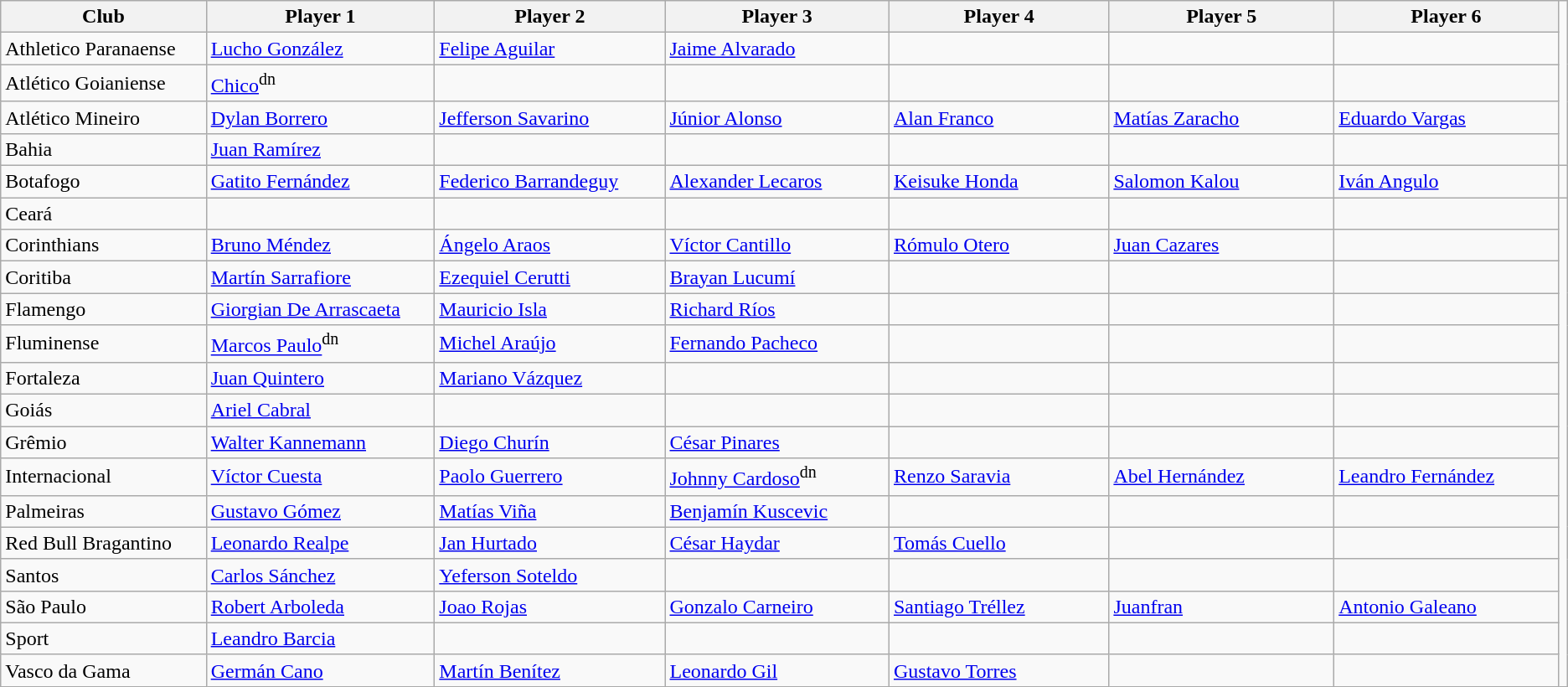<table class="wikitable sortable">
<tr>
<th style="width:190px;">Club</th>
<th style="width:220px;">Player 1</th>
<th style="width:220px;">Player 2</th>
<th style="width:220px;">Player 3</th>
<th style="width:220px;">Player 4</th>
<th style="width:220px;">Player 5</th>
<th style="width:220px;">Player 6</th>
</tr>
<tr>
<td>Athletico Paranaense</td>
<td> <a href='#'>Lucho González</a></td>
<td> <a href='#'>Felipe Aguilar</a></td>
<td> <a href='#'>Jaime Alvarado</a></td>
<td></td>
<td></td>
<td></td>
</tr>
<tr>
<td>Atlético Goianiense</td>
<td> <a href='#'>Chico</a><sup>dn</sup></td>
<td></td>
<td></td>
<td></td>
<td></td>
<td></td>
</tr>
<tr>
<td>Atlético Mineiro</td>
<td> <a href='#'>Dylan Borrero</a></td>
<td> <a href='#'>Jefferson Savarino</a></td>
<td> <a href='#'>Júnior Alonso</a></td>
<td> <a href='#'>Alan Franco</a></td>
<td> <a href='#'>Matías Zaracho</a></td>
<td> <a href='#'>Eduardo Vargas</a></td>
</tr>
<tr>
<td>Bahia</td>
<td> <a href='#'>Juan Ramírez</a></td>
<td></td>
<td></td>
<td></td>
<td></td>
<td></td>
</tr>
<tr>
<td>Botafogo</td>
<td> <a href='#'>Gatito Fernández</a></td>
<td> <a href='#'>Federico Barrandeguy</a></td>
<td> <a href='#'>Alexander Lecaros</a></td>
<td> <a href='#'>Keisuke Honda</a></td>
<td> <a href='#'>Salomon Kalou</a></td>
<td> <a href='#'>Iván Angulo</a></td>
<td></td>
</tr>
<tr>
<td>Ceará</td>
<td></td>
<td></td>
<td></td>
<td></td>
<td></td>
<td></td>
</tr>
<tr>
<td>Corinthians</td>
<td> <a href='#'>Bruno Méndez</a></td>
<td> <a href='#'>Ángelo Araos</a></td>
<td> <a href='#'>Víctor Cantillo</a></td>
<td> <a href='#'>Rómulo Otero</a></td>
<td> <a href='#'>Juan Cazares</a></td>
<td></td>
</tr>
<tr>
<td>Coritiba</td>
<td> <a href='#'>Martín Sarrafiore</a></td>
<td> <a href='#'>Ezequiel Cerutti</a></td>
<td> <a href='#'>Brayan Lucumí</a></td>
<td></td>
<td></td>
<td></td>
</tr>
<tr>
<td>Flamengo</td>
<td> <a href='#'>Giorgian De Arrascaeta</a></td>
<td> <a href='#'>Mauricio Isla</a></td>
<td> <a href='#'>Richard Ríos</a></td>
<td></td>
<td></td>
<td></td>
</tr>
<tr>
<td>Fluminense</td>
<td> <a href='#'>Marcos Paulo</a><sup>dn</sup></td>
<td> <a href='#'>Michel Araújo</a></td>
<td> <a href='#'>Fernando Pacheco</a></td>
<td></td>
<td></td>
<td></td>
</tr>
<tr>
<td>Fortaleza</td>
<td> <a href='#'>Juan Quintero</a></td>
<td> <a href='#'>Mariano Vázquez</a></td>
<td></td>
<td></td>
<td></td>
<td></td>
</tr>
<tr>
<td>Goiás</td>
<td> <a href='#'>Ariel Cabral</a></td>
<td></td>
<td></td>
<td></td>
<td></td>
<td></td>
</tr>
<tr>
<td>Grêmio</td>
<td> <a href='#'>Walter Kannemann</a></td>
<td> <a href='#'>Diego Churín</a></td>
<td> <a href='#'>César Pinares</a></td>
<td></td>
<td></td>
<td></td>
</tr>
<tr>
<td>Internacional</td>
<td> <a href='#'>Víctor Cuesta</a></td>
<td> <a href='#'>Paolo Guerrero</a></td>
<td> <a href='#'>Johnny Cardoso</a><sup>dn</sup></td>
<td> <a href='#'>Renzo Saravia</a></td>
<td> <a href='#'>Abel Hernández</a></td>
<td> <a href='#'>Leandro Fernández</a></td>
</tr>
<tr>
<td>Palmeiras</td>
<td> <a href='#'>Gustavo Gómez</a></td>
<td> <a href='#'>Matías Viña</a></td>
<td> <a href='#'>Benjamín Kuscevic</a></td>
<td></td>
<td></td>
<td></td>
</tr>
<tr>
<td>Red Bull Bragantino</td>
<td> <a href='#'>Leonardo Realpe</a></td>
<td> <a href='#'>Jan Hurtado</a></td>
<td> <a href='#'>César Haydar</a></td>
<td> <a href='#'>Tomás Cuello</a></td>
<td></td>
<td></td>
</tr>
<tr>
<td>Santos</td>
<td> <a href='#'>Carlos Sánchez</a></td>
<td> <a href='#'>Yeferson Soteldo</a></td>
<td></td>
<td></td>
<td></td>
<td></td>
</tr>
<tr>
<td>São Paulo</td>
<td> <a href='#'>Robert Arboleda</a></td>
<td> <a href='#'>Joao Rojas</a></td>
<td> <a href='#'>Gonzalo Carneiro</a></td>
<td> <a href='#'>Santiago Tréllez</a></td>
<td> <a href='#'>Juanfran</a></td>
<td> <a href='#'>Antonio Galeano</a></td>
</tr>
<tr>
<td>Sport</td>
<td> <a href='#'>Leandro Barcia</a></td>
<td></td>
<td></td>
<td></td>
<td></td>
<td></td>
</tr>
<tr>
<td>Vasco da Gama</td>
<td> <a href='#'>Germán Cano</a></td>
<td> <a href='#'>Martín Benítez</a></td>
<td> <a href='#'>Leonardo Gil</a></td>
<td> <a href='#'>Gustavo Torres</a></td>
<td></td>
<td></td>
</tr>
</table>
